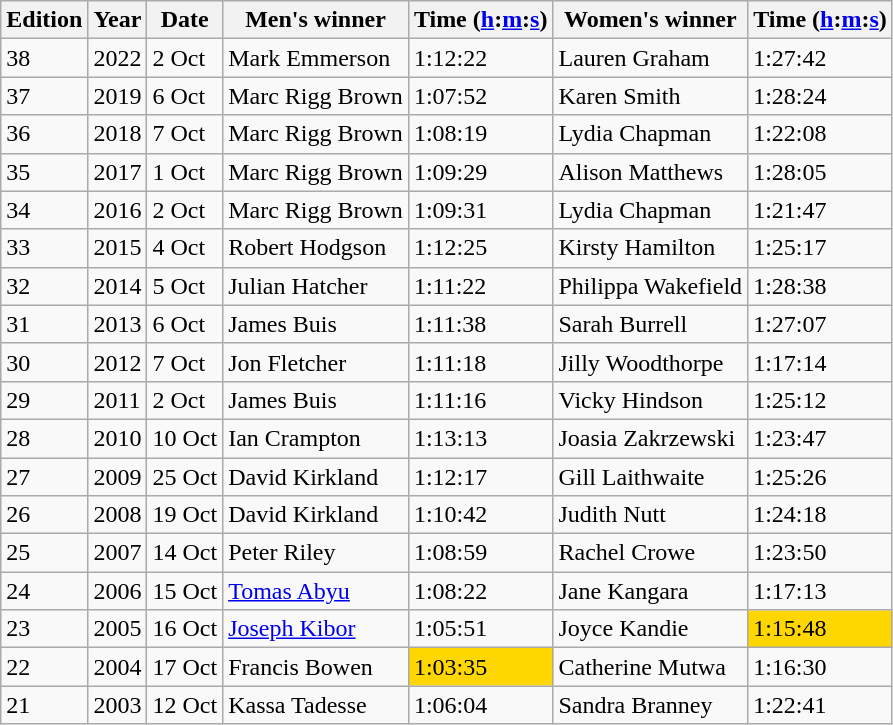<table class="wikitable sortable">
<tr>
<th>Edition</th>
<th class="unsortable">Year</th>
<th class="unsortable">Date</th>
<th>Men's winner</th>
<th>Time  (<a href='#'>h</a>:<a href='#'>m</a>:<a href='#'>s</a>)</th>
<th>Women's winner</th>
<th>Time  (<a href='#'>h</a>:<a href='#'>m</a>:<a href='#'>s</a>)</th>
</tr>
<tr>
<td>38</td>
<td>2022</td>
<td>2 Oct</td>
<td>Mark Emmerson</td>
<td>1:12:22</td>
<td>Lauren Graham</td>
<td>1:27:42</td>
</tr>
<tr>
<td>37</td>
<td>2019</td>
<td>6 Oct</td>
<td>Marc Rigg Brown</td>
<td>1:07:52</td>
<td>Karen Smith</td>
<td>1:28:24</td>
</tr>
<tr>
<td>36</td>
<td>2018</td>
<td>7 Oct</td>
<td>Marc Rigg Brown</td>
<td>1:08:19</td>
<td>Lydia Chapman</td>
<td>1:22:08</td>
</tr>
<tr>
<td>35</td>
<td>2017</td>
<td>1 Oct</td>
<td>Marc Rigg Brown</td>
<td>1:09:29</td>
<td>Alison Matthews</td>
<td>1:28:05</td>
</tr>
<tr>
<td>34</td>
<td>2016</td>
<td>2 Oct</td>
<td>Marc Rigg Brown</td>
<td>1:09:31</td>
<td>Lydia Chapman</td>
<td>1:21:47</td>
</tr>
<tr>
<td>33</td>
<td>2015</td>
<td>4 Oct</td>
<td>Robert Hodgson</td>
<td>1:12:25</td>
<td>Kirsty Hamilton</td>
<td>1:25:17</td>
</tr>
<tr>
<td>32</td>
<td>2014</td>
<td>5 Oct</td>
<td>Julian Hatcher</td>
<td>1:11:22</td>
<td>Philippa Wakefield</td>
<td>1:28:38</td>
</tr>
<tr>
<td>31</td>
<td>2013</td>
<td>6 Oct</td>
<td>James Buis </td>
<td>1:11:38</td>
<td>Sarah Burrell</td>
<td>1:27:07</td>
</tr>
<tr>
<td>30</td>
<td>2012</td>
<td>7 Oct</td>
<td>Jon Fletcher</td>
<td>1:11:18</td>
<td>Jilly Woodthorpe</td>
<td>1:17:14</td>
</tr>
<tr>
<td>29</td>
<td>2011</td>
<td>2 Oct</td>
<td>James Buis</td>
<td>1:11:16</td>
<td>Vicky Hindson</td>
<td>1:25:12</td>
</tr>
<tr>
<td>28</td>
<td>2010</td>
<td>10 Oct</td>
<td>Ian Crampton</td>
<td>1:13:13</td>
<td>Joasia Zakrzewski</td>
<td>1:23:47</td>
</tr>
<tr>
<td>27</td>
<td>2009</td>
<td>25 Oct</td>
<td>David Kirkland </td>
<td>1:12:17</td>
<td>Gill Laithwaite</td>
<td>1:25:26</td>
</tr>
<tr>
<td>26</td>
<td>2008 </td>
<td>19 Oct</td>
<td>David Kirkland</td>
<td>1:10:42</td>
<td>Judith Nutt</td>
<td>1:24:18</td>
</tr>
<tr>
<td>25</td>
<td>2007</td>
<td>14 Oct</td>
<td>Peter Riley</td>
<td>1:08:59</td>
<td>Rachel Crowe</td>
<td>1:23:50</td>
</tr>
<tr>
<td>24</td>
<td>2006</td>
<td>15 Oct</td>
<td><a href='#'>Tomas Abyu</a></td>
<td>1:08:22</td>
<td>Jane Kangara</td>
<td>1:17:13</td>
</tr>
<tr>
<td>23</td>
<td>2005</td>
<td>16 Oct</td>
<td><a href='#'>Joseph Kibor</a></td>
<td>1:05:51</td>
<td>Joyce Kandie</td>
<td bgcolor="gold">1:15:48</td>
</tr>
<tr>
<td>22</td>
<td>2004</td>
<td>17 Oct</td>
<td>Francis Bowen</td>
<td bgcolor="gold">1:03:35</td>
<td>Catherine Mutwa</td>
<td>1:16:30</td>
</tr>
<tr>
<td>21</td>
<td>2003</td>
<td>12 Oct</td>
<td>Kassa Tadesse</td>
<td>1:06:04</td>
<td>Sandra Branney</td>
<td>1:22:41</td>
</tr>
</table>
